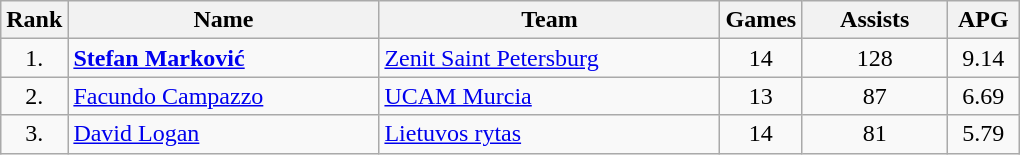<table class="wikitable sortable" style="text-align: center;">
<tr>
<th>Rank</th>
<th width=200>Name</th>
<th width=220>Team</th>
<th>Games</th>
<th width=90>Assists</th>
<th width=40>APG</th>
</tr>
<tr>
<td>1.</td>
<td align="left"> <strong><a href='#'>Stefan Marković</a></strong></td>
<td align="left"> <a href='#'>Zenit Saint Petersburg</a></td>
<td>14</td>
<td>128</td>
<td>9.14</td>
</tr>
<tr>
<td>2.</td>
<td align="left"> <a href='#'>Facundo Campazzo</a></td>
<td align="left"> <a href='#'>UCAM Murcia</a></td>
<td>13</td>
<td>87</td>
<td>6.69</td>
</tr>
<tr>
<td>3.</td>
<td align="left"> <a href='#'>David Logan</a></td>
<td align="left"> <a href='#'>Lietuvos rytas</a></td>
<td>14</td>
<td>81</td>
<td>5.79</td>
</tr>
</table>
